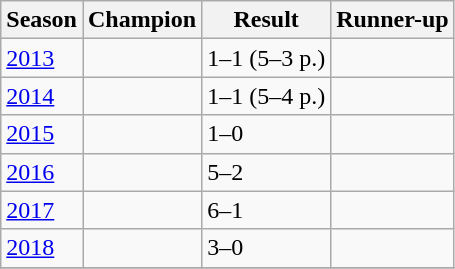<table class="sortable wikitable">
<tr>
<th>Season</th>
<th>Champion</th>
<th>Result</th>
<th>Runner-up</th>
</tr>
<tr>
<td><a href='#'>2013</a></td>
<td></td>
<td>1–1 (5–3 p.)</td>
<td></td>
</tr>
<tr>
<td><a href='#'>2014</a></td>
<td></td>
<td>1–1 (5–4 p.)</td>
<td></td>
</tr>
<tr>
<td><a href='#'>2015</a></td>
<td></td>
<td>1–0</td>
<td></td>
</tr>
<tr>
<td><a href='#'>2016</a></td>
<td></td>
<td>5–2</td>
<td></td>
</tr>
<tr>
<td><a href='#'>2017</a></td>
<td></td>
<td>6–1</td>
<td></td>
</tr>
<tr>
<td><a href='#'>2018</a></td>
<td></td>
<td>3–0</td>
<td></td>
</tr>
<tr>
</tr>
</table>
